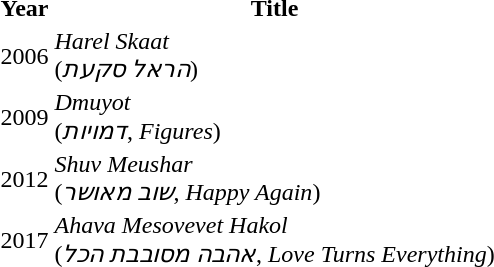<table class="wiki table">
<tr>
<th>Year</th>
<th>Title</th>
</tr>
<tr>
<td>2006</td>
<td><em>Harel Skaat</em><br>(<em>הראל סקעת</em>)</td>
</tr>
<tr>
<td>2009</td>
<td><em>Dmuyot</em><br>(<em>דמויות</em>, <em>Figures</em>)</td>
</tr>
<tr>
<td>2012</td>
<td><em>Shuv Meushar</em><br>(<em>שוב מאושר</em>, <em>Happy Again</em>)</td>
</tr>
<tr>
<td>2017</td>
<td><em>Ahava Mesovevet Hakol</em><br>(<em>אהבה מסובבת הכל</em>, <em>Love Turns Everything</em>)</td>
</tr>
<tr>
</tr>
</table>
